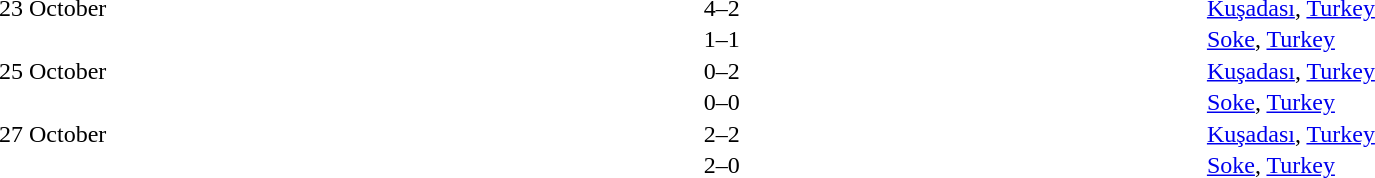<table cellspacing=1 width=85%>
<tr>
<th width=15%></th>
<th width=25%></th>
<th width=10%></th>
<th width=25%></th>
<th width=25%></th>
</tr>
<tr>
<td>23 October</td>
<td align=right></td>
<td align=center>4–2</td>
<td></td>
<td><a href='#'>Kuşadası</a>, <a href='#'>Turkey</a></td>
</tr>
<tr>
<td></td>
<td align=right></td>
<td align=center>1–1</td>
<td></td>
<td><a href='#'>Soke</a>, <a href='#'>Turkey</a></td>
</tr>
<tr>
<td>25 October</td>
<td align=right></td>
<td align=center>0–2</td>
<td></td>
<td><a href='#'>Kuşadası</a>, <a href='#'>Turkey</a></td>
</tr>
<tr>
<td></td>
<td align=right></td>
<td align=center>0–0</td>
<td></td>
<td><a href='#'>Soke</a>, <a href='#'>Turkey</a></td>
</tr>
<tr>
<td>27 October</td>
<td align=right></td>
<td align=center>2–2</td>
<td></td>
<td><a href='#'>Kuşadası</a>, <a href='#'>Turkey</a></td>
</tr>
<tr>
<td></td>
<td align=right></td>
<td align=center>2–0</td>
<td></td>
<td><a href='#'>Soke</a>, <a href='#'>Turkey</a></td>
</tr>
</table>
